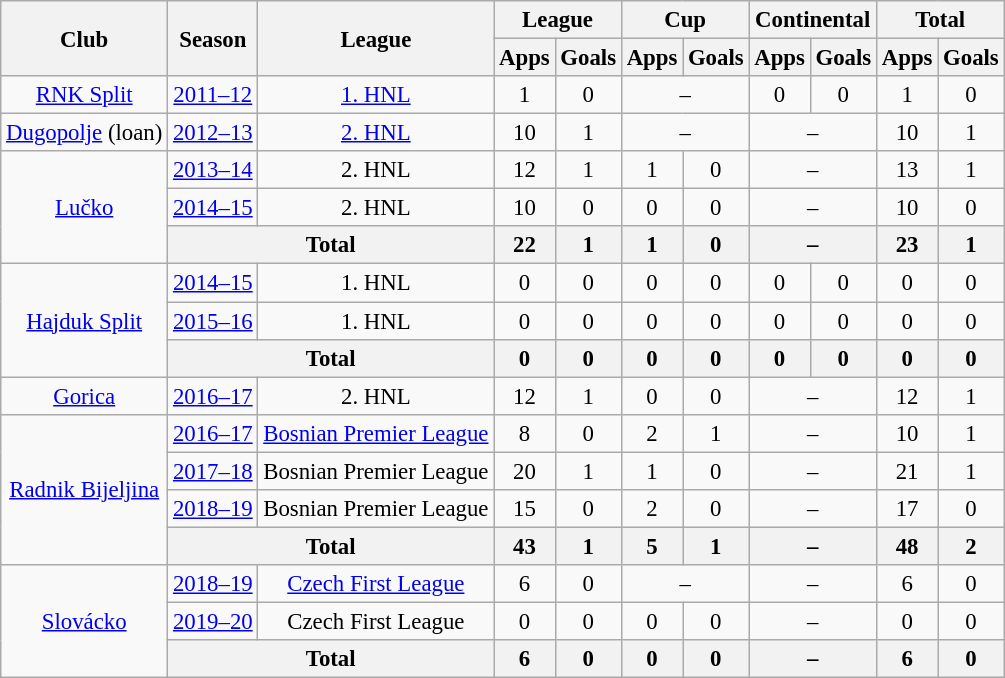<table class="wikitable" style="text-align: center;font-size:95%">
<tr>
<th rowspan="2">Club</th>
<th rowspan="2">Season</th>
<th rowspan="2">League</th>
<th colspan="2">League</th>
<th colspan="2">Cup</th>
<th colspan="2">Continental</th>
<th colspan="2">Total</th>
</tr>
<tr>
<th>Apps</th>
<th>Goals</th>
<th>Apps</th>
<th>Goals</th>
<th>Apps</th>
<th>Goals</th>
<th>Apps</th>
<th>Goals</th>
</tr>
<tr>
<td rowspan="1"><a href='#'>RNK Split</a></td>
<td><a href='#'>2011–12</a></td>
<td><a href='#'>1. HNL</a></td>
<td>1</td>
<td>0</td>
<td colspan="2">–</td>
<td>0</td>
<td>0</td>
<td>1</td>
<td>0</td>
</tr>
<tr>
<td rowspan="1"><a href='#'>Dugopolje</a> (loan)</td>
<td><a href='#'>2012–13</a></td>
<td><a href='#'>2. HNL</a></td>
<td>10</td>
<td>1</td>
<td colspan="2">–</td>
<td colspan="2">–</td>
<td>10</td>
<td>1</td>
</tr>
<tr>
<td rowspan="3"><a href='#'>Lučko</a></td>
<td><a href='#'>2013–14</a></td>
<td>2. HNL</td>
<td>12</td>
<td>1</td>
<td>1</td>
<td>0</td>
<td colspan="2">–</td>
<td>13</td>
<td>1</td>
</tr>
<tr>
<td><a href='#'>2014–15</a></td>
<td>2. HNL</td>
<td>10</td>
<td>0</td>
<td>0</td>
<td>0</td>
<td colspan="2">–</td>
<td>10</td>
<td>0</td>
</tr>
<tr>
<th colspan=2>Total</th>
<th>22</th>
<th>1</th>
<th>1</th>
<th>0</th>
<th colspan="2">–</th>
<th>23</th>
<th>1</th>
</tr>
<tr>
<td rowspan="3"><a href='#'>Hajduk Split</a></td>
<td><a href='#'>2014–15</a></td>
<td>1. HNL</td>
<td>0</td>
<td>0</td>
<td>0</td>
<td>0</td>
<td>0</td>
<td>0</td>
<td>0</td>
<td>0</td>
</tr>
<tr>
<td><a href='#'>2015–16</a></td>
<td>1. HNL</td>
<td>0</td>
<td>0</td>
<td>0</td>
<td>0</td>
<td>0</td>
<td>0</td>
<td>0</td>
<td>0</td>
</tr>
<tr>
<th colspan=2>Total</th>
<th>0</th>
<th>0</th>
<th>0</th>
<th>0</th>
<th>0</th>
<th>0</th>
<th>0</th>
<th>0</th>
</tr>
<tr>
<td rowspan="1"><a href='#'>Gorica</a></td>
<td><a href='#'>2016–17</a></td>
<td>2. HNL</td>
<td>12</td>
<td>1</td>
<td>0</td>
<td>0</td>
<td colspan="2">–</td>
<td>12</td>
<td>1</td>
</tr>
<tr>
<td rowspan="4"><a href='#'>Radnik Bijeljina</a></td>
<td><a href='#'>2016–17</a></td>
<td><a href='#'>Bosnian Premier League</a></td>
<td>8</td>
<td>0</td>
<td>2</td>
<td>1</td>
<td colspan="2">–</td>
<td>10</td>
<td>1</td>
</tr>
<tr>
<td><a href='#'>2017–18</a></td>
<td>Bosnian Premier League</td>
<td>20</td>
<td>1</td>
<td>1</td>
<td>0</td>
<td colspan="2">–</td>
<td>21</td>
<td>1</td>
</tr>
<tr>
<td><a href='#'>2018–19</a></td>
<td>Bosnian Premier League</td>
<td>15</td>
<td>0</td>
<td>2</td>
<td>0</td>
<td colspan="2">–</td>
<td>17</td>
<td>0</td>
</tr>
<tr>
<th colspan=2>Total</th>
<th>43</th>
<th>1</th>
<th>5</th>
<th>1</th>
<th colspan="2">–</th>
<th>48</th>
<th>2</th>
</tr>
<tr>
<td rowspan=3><a href='#'>Slovácko</a></td>
<td><a href='#'>2018–19</a></td>
<td><a href='#'>Czech First League</a></td>
<td>6</td>
<td>0</td>
<td colspan="2">–</td>
<td colspan="2">–</td>
<td>6</td>
<td>0</td>
</tr>
<tr>
<td><a href='#'>2019–20</a></td>
<td>Czech First League</td>
<td>0</td>
<td>0</td>
<td>0</td>
<td>0</td>
<td colspan="2">–</td>
<td>0</td>
<td>0</td>
</tr>
<tr>
<th colspan=2>Total</th>
<th>6</th>
<th>0</th>
<th>0</th>
<th>0</th>
<th colspan="2">–</th>
<th>6</th>
<th>0</th>
</tr>
</table>
